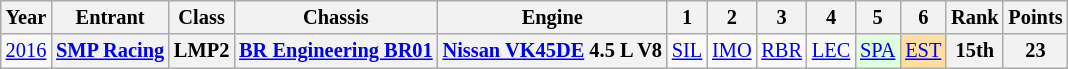<table class="wikitable" style="text-align:center; font-size:85%">
<tr>
<th>Year</th>
<th>Entrant</th>
<th>Class</th>
<th>Chassis</th>
<th>Engine</th>
<th>1</th>
<th>2</th>
<th>3</th>
<th>4</th>
<th>5</th>
<th>6</th>
<th>Rank</th>
<th>Points</th>
</tr>
<tr>
<td><a href='#'>2016</a></td>
<th nowrap><a href='#'>SMP Racing</a></th>
<th>LMP2</th>
<th nowrap><a href='#'>BR Engineering BR01</a></th>
<th nowrap><a href='#'>Nissan VK45DE</a> 4.5 L V8</th>
<td><a href='#'>SIL</a></td>
<td><a href='#'>IMO</a></td>
<td><a href='#'>RBR</a></td>
<td><a href='#'>LEC</a></td>
<td style="background:#DFFFDF;"><a href='#'>SPA</a><br></td>
<td style="background:#FFDF9F;"><a href='#'>EST</a><br></td>
<th>15th</th>
<th>23</th>
</tr>
</table>
